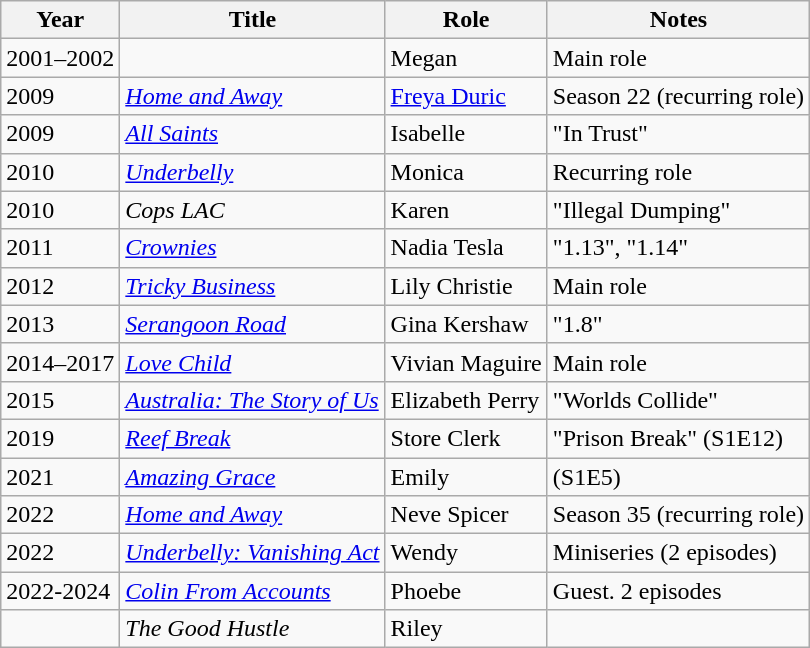<table class="wikitable sortable">
<tr>
<th>Year</th>
<th>Title</th>
<th>Role</th>
<th class="unsortable">Notes</th>
</tr>
<tr>
<td>2001–2002</td>
<td><em></em></td>
<td>Megan</td>
<td>Main role</td>
</tr>
<tr>
<td>2009</td>
<td><em><a href='#'>Home and Away</a></em></td>
<td><a href='#'>Freya Duric</a></td>
<td>Season 22 (recurring role)</td>
</tr>
<tr>
<td>2009</td>
<td><em><a href='#'>All Saints</a></em></td>
<td>Isabelle</td>
<td>"In Trust"</td>
</tr>
<tr>
<td>2010</td>
<td><em><a href='#'>Underbelly</a></em></td>
<td>Monica</td>
<td>Recurring role</td>
</tr>
<tr>
<td>2010</td>
<td><em>Cops LAC</em></td>
<td>Karen</td>
<td>"Illegal Dumping"</td>
</tr>
<tr>
<td>2011</td>
<td><em><a href='#'>Crownies</a></em></td>
<td>Nadia Tesla</td>
<td>"1.13", "1.14"</td>
</tr>
<tr>
<td>2012</td>
<td><em><a href='#'>Tricky Business</a></em></td>
<td>Lily Christie</td>
<td>Main role</td>
</tr>
<tr>
<td>2013</td>
<td><em><a href='#'>Serangoon Road</a></em></td>
<td>Gina Kershaw</td>
<td>"1.8"</td>
</tr>
<tr>
<td>2014–2017</td>
<td><em><a href='#'>Love Child</a></em></td>
<td>Vivian Maguire</td>
<td>Main role</td>
</tr>
<tr>
<td>2015</td>
<td><em><a href='#'>Australia: The Story of Us</a></em></td>
<td>Elizabeth Perry</td>
<td>"Worlds Collide"</td>
</tr>
<tr>
<td>2019</td>
<td><em><a href='#'>Reef Break</a></em></td>
<td>Store Clerk</td>
<td>"Prison Break" (S1E12)</td>
</tr>
<tr>
<td>2021</td>
<td><em><a href='#'>Amazing Grace</a></em></td>
<td>Emily</td>
<td>(S1E5)</td>
</tr>
<tr>
<td>2022</td>
<td><em><a href='#'>Home and Away</a></em></td>
<td>Neve Spicer</td>
<td>Season 35 (recurring role)</td>
</tr>
<tr>
<td>2022</td>
<td><em><a href='#'>Underbelly: Vanishing Act</a></em></td>
<td>Wendy</td>
<td>Miniseries (2 episodes)</td>
</tr>
<tr>
<td>2022-2024</td>
<td><em><a href='#'>Colin From Accounts</a></em></td>
<td>Phoebe</td>
<td>Guest. 2 episodes</td>
</tr>
<tr>
<td></td>
<td><em>The Good Hustle</em></td>
<td>Riley</td>
<td></td>
</tr>
</table>
